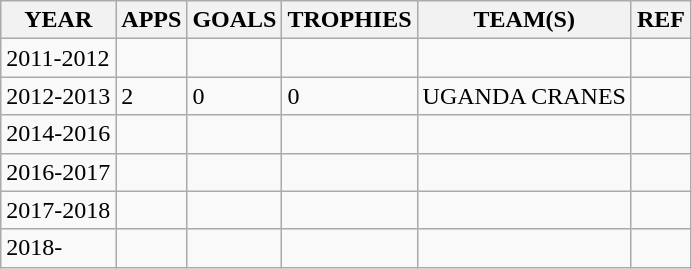<table class="wikitable">
<tr>
<th>YEAR</th>
<th>APPS</th>
<th>GOALS</th>
<th>TROPHIES</th>
<th>TEAM(S)</th>
<th>REF</th>
</tr>
<tr>
<td>2011-2012</td>
<td></td>
<td></td>
<td></td>
<td></td>
<td></td>
</tr>
<tr>
<td>2012-2013</td>
<td>2</td>
<td>0</td>
<td>0</td>
<td>UGANDA CRANES</td>
<td></td>
</tr>
<tr>
<td>2014-2016</td>
<td></td>
<td></td>
<td></td>
<td></td>
<td></td>
</tr>
<tr>
<td>2016-2017</td>
<td></td>
<td></td>
<td></td>
<td></td>
<td></td>
</tr>
<tr>
<td>2017-2018</td>
<td></td>
<td></td>
<td></td>
<td></td>
<td></td>
</tr>
<tr>
<td>2018-</td>
<td></td>
<td></td>
<td></td>
<td></td>
<td></td>
</tr>
</table>
